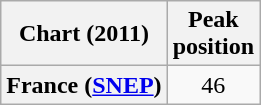<table class="wikitable sortable plainrowheaders">
<tr>
<th scope="col">Chart (2011)</th>
<th scope="col">Peak<br>position</th>
</tr>
<tr>
<th scope="row">France (<a href='#'>SNEP</a>)</th>
<td style="text-align:center;">46</td>
</tr>
</table>
